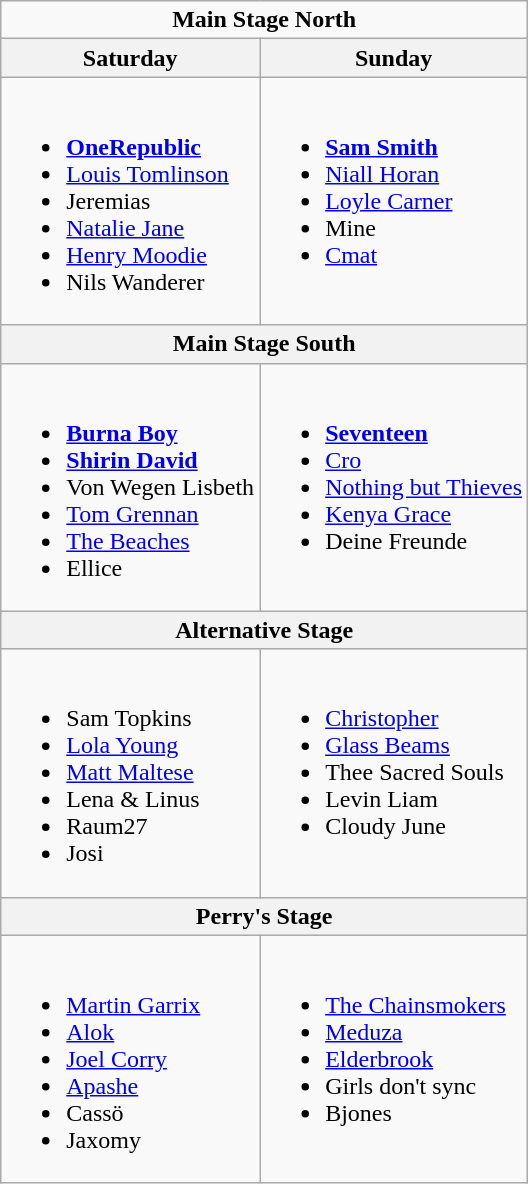<table class="wikitable">
<tr>
<td colspan="2" align="center"><strong>Main Stage North</strong></td>
</tr>
<tr>
<th>Saturday</th>
<th>Sunday</th>
</tr>
<tr valign="top">
<td><br><ul><li><strong><a href='#'>OneRepublic</a></strong></li><li><a href='#'>Louis Tomlinson</a></li><li>Jeremias</li><li><a href='#'>Natalie Jane</a></li><li><a href='#'>Henry Moodie</a></li><li>Nils Wanderer</li></ul></td>
<td><br><ul><li><strong><a href='#'>Sam Smith</a></strong></li><li><a href='#'>Niall Horan</a></li><li><a href='#'>Loyle Carner</a></li><li>Mine</li><li><a href='#'>Cmat</a></li></ul></td>
</tr>
<tr>
<th colspan="2">Main Stage South</th>
</tr>
<tr valign="top">
<td><br><ul><li><strong><a href='#'>Burna Boy</a></strong></li><li><strong><a href='#'>Shirin David</a></strong></li><li>Von Wegen Lisbeth</li><li><a href='#'>Tom Grennan</a></li><li><a href='#'>The Beaches</a></li><li>Ellice</li></ul></td>
<td><br><ul><li><strong><a href='#'>Seventeen</a></strong></li><li><a href='#'>Cro</a></li><li><a href='#'>Nothing but Thieves</a></li><li><a href='#'>Kenya Grace</a></li><li>Deine Freunde</li></ul></td>
</tr>
<tr>
<th colspan="2">Alternative Stage</th>
</tr>
<tr valign="top">
<td><br><ul><li>Sam Topkins</li><li><a href='#'>Lola Young</a></li><li><a href='#'>Matt Maltese</a></li><li>Lena & Linus</li><li>Raum27</li><li>Josi</li></ul></td>
<td><br><ul><li><a href='#'>Christopher</a></li><li><a href='#'>Glass Beams</a></li><li>Thee Sacred Souls</li><li>Levin Liam</li><li>Cloudy June</li></ul></td>
</tr>
<tr>
<th colspan="2">Perry's Stage</th>
</tr>
<tr valign="top">
<td><br><ul><li><a href='#'>Martin Garrix</a></li><li><a href='#'>Alok</a></li><li><a href='#'>Joel Corry</a></li><li><a href='#'>Apashe</a></li><li>Cassö</li><li>Jaxomy</li></ul></td>
<td><br><ul><li><a href='#'>The Chainsmokers</a></li><li><a href='#'>Meduza</a></li><li><a href='#'>Elderbrook</a></li><li>Girls don't sync</li><li>Bjones</li></ul></td>
</tr>
</table>
